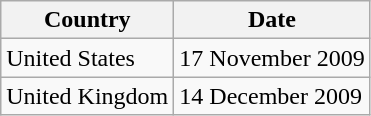<table class="wikitable">
<tr>
<th>Country</th>
<th>Date</th>
</tr>
<tr>
<td>United States</td>
<td>17 November 2009</td>
</tr>
<tr>
<td>United Kingdom</td>
<td>14 December 2009</td>
</tr>
</table>
